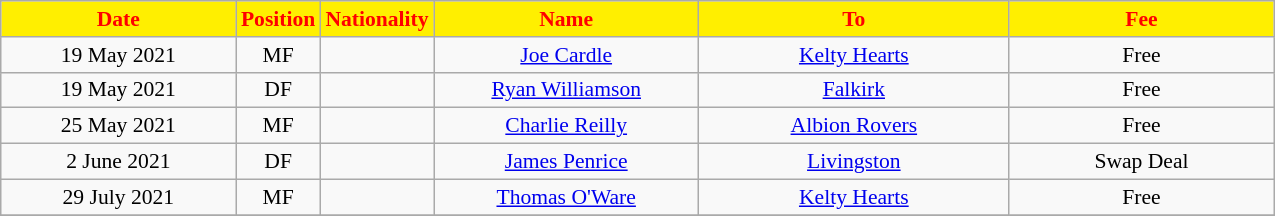<table class="wikitable"  style="text-align:center; font-size:90%; ">
<tr>
<th style="background:#FFEF00; color:red; width:150px;">Date</th>
<th style="background:#FFEF00; color:red; width:45px;">Position</th>
<th style="background:#FFEF00; color:red; width:45px;">Nationality</th>
<th style="background:#FFEF00; color:red; width:170px;">Name</th>
<th style="background:#FFEF00; color:red; width:200px;">To</th>
<th style="background:#FFEF00; color:red; width:170px;">Fee</th>
</tr>
<tr>
<td>19 May 2021</td>
<td>MF</td>
<td></td>
<td><a href='#'>Joe Cardle</a></td>
<td><a href='#'>Kelty Hearts</a></td>
<td>Free</td>
</tr>
<tr>
<td>19 May 2021</td>
<td>DF</td>
<td></td>
<td><a href='#'>Ryan Williamson</a></td>
<td><a href='#'>Falkirk</a></td>
<td>Free</td>
</tr>
<tr>
<td>25 May 2021</td>
<td>MF</td>
<td></td>
<td><a href='#'>Charlie Reilly</a></td>
<td><a href='#'>Albion Rovers</a></td>
<td>Free</td>
</tr>
<tr>
<td>2 June 2021</td>
<td>DF</td>
<td></td>
<td><a href='#'>James Penrice</a></td>
<td><a href='#'>Livingston</a></td>
<td>Swap Deal</td>
</tr>
<tr>
<td>29 July 2021</td>
<td>MF</td>
<td></td>
<td><a href='#'>Thomas O'Ware</a></td>
<td><a href='#'>Kelty Hearts</a></td>
<td>Free</td>
</tr>
<tr>
</tr>
</table>
